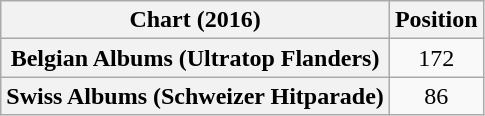<table class="wikitable sortable plainrowheaders" style="text-align:center">
<tr>
<th scope="col">Chart (2016)</th>
<th scope="col">Position</th>
</tr>
<tr>
<th scope="row">Belgian Albums (Ultratop Flanders)</th>
<td>172</td>
</tr>
<tr>
<th scope="row">Swiss Albums (Schweizer Hitparade)</th>
<td>86</td>
</tr>
</table>
